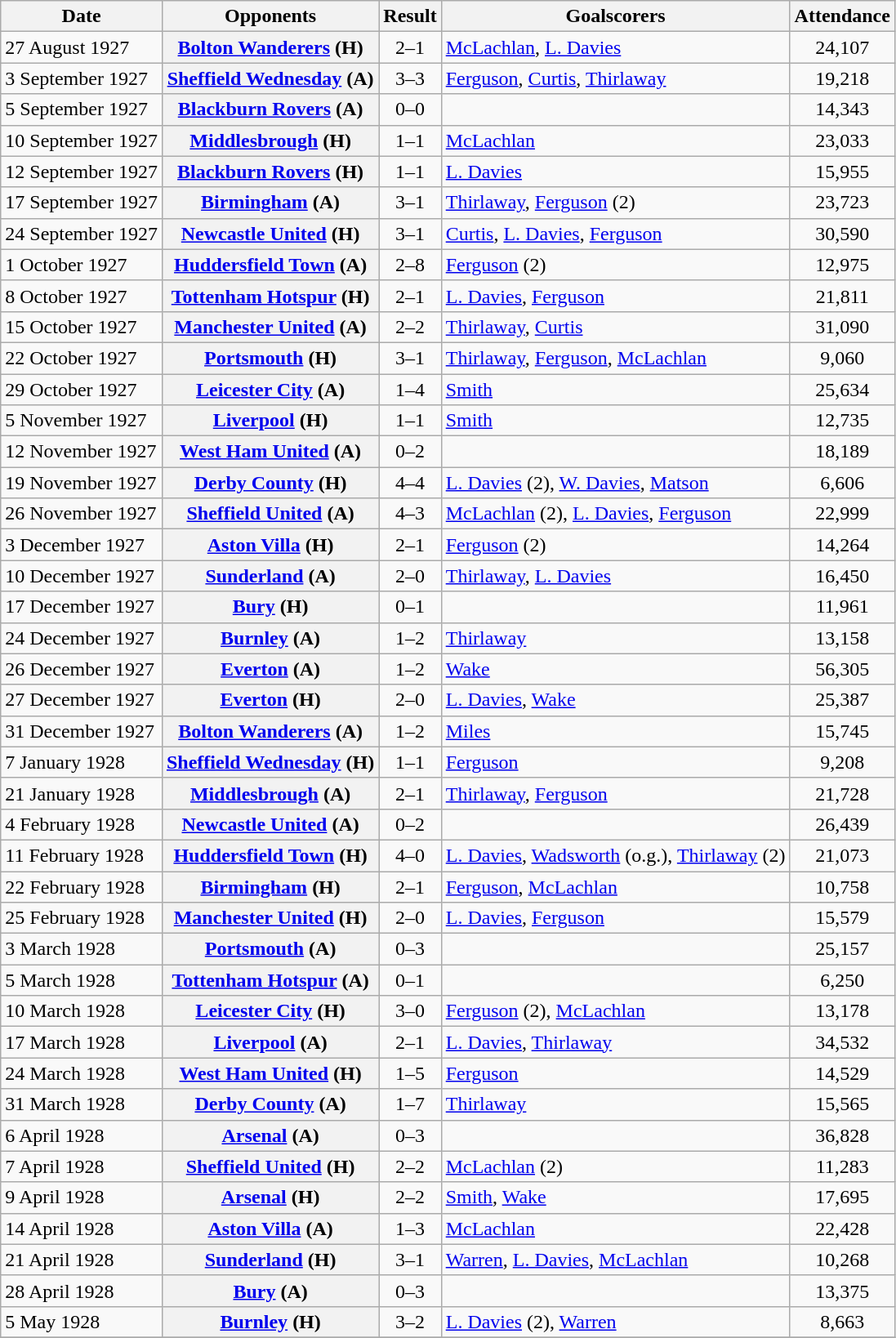<table class="wikitable plainrowheaders sortable">
<tr>
<th scope=col>Date</th>
<th scope=col>Opponents</th>
<th scope=col>Result</th>
<th scope=col class=unsortable>Goalscorers</th>
<th scope=col>Attendance</th>
</tr>
<tr>
<td>27 August 1927</td>
<th scope=row><a href='#'>Bolton Wanderers</a> (H)</th>
<td align=center>2–1</td>
<td><a href='#'>McLachlan</a>, <a href='#'>L. Davies</a></td>
<td align=center>24,107</td>
</tr>
<tr>
<td>3 September 1927</td>
<th scope=row><a href='#'>Sheffield Wednesday</a> (A)</th>
<td align=center>3–3</td>
<td><a href='#'>Ferguson</a>, <a href='#'>Curtis</a>, <a href='#'>Thirlaway</a></td>
<td align=center>19,218</td>
</tr>
<tr>
<td>5 September 1927</td>
<th scope=row><a href='#'>Blackburn Rovers</a> (A)</th>
<td align=center>0–0</td>
<td></td>
<td align=center>14,343</td>
</tr>
<tr>
<td>10 September 1927</td>
<th scope=row><a href='#'>Middlesbrough</a> (H)</th>
<td align=center>1–1</td>
<td><a href='#'>McLachlan</a></td>
<td align=center>23,033</td>
</tr>
<tr>
<td>12 September 1927</td>
<th scope=row><a href='#'>Blackburn Rovers</a> (H)</th>
<td align=center>1–1</td>
<td><a href='#'>L. Davies</a></td>
<td align=center>15,955</td>
</tr>
<tr>
<td>17 September 1927</td>
<th scope=row><a href='#'>Birmingham</a> (A)</th>
<td align=center>3–1</td>
<td><a href='#'>Thirlaway</a>, <a href='#'>Ferguson</a> (2)</td>
<td align=center>23,723</td>
</tr>
<tr>
<td>24 September 1927</td>
<th scope=row><a href='#'>Newcastle United</a> (H)</th>
<td align=center>3–1</td>
<td><a href='#'>Curtis</a>, <a href='#'>L. Davies</a>, <a href='#'>Ferguson</a></td>
<td align=center>30,590</td>
</tr>
<tr>
<td>1 October 1927</td>
<th scope=row><a href='#'>Huddersfield Town</a> (A)</th>
<td align=center>2–8</td>
<td><a href='#'>Ferguson</a> (2)</td>
<td align=center>12,975</td>
</tr>
<tr>
<td>8 October 1927</td>
<th scope=row><a href='#'>Tottenham Hotspur</a> (H)</th>
<td align=center>2–1</td>
<td><a href='#'>L. Davies</a>, <a href='#'>Ferguson</a></td>
<td align=center>21,811</td>
</tr>
<tr>
<td>15 October 1927</td>
<th scope=row><a href='#'>Manchester United</a> (A)</th>
<td align=center>2–2</td>
<td><a href='#'>Thirlaway</a>, <a href='#'>Curtis</a></td>
<td align=center>31,090</td>
</tr>
<tr>
<td>22 October 1927</td>
<th scope=row><a href='#'>Portsmouth</a> (H)</th>
<td align=center>3–1</td>
<td><a href='#'>Thirlaway</a>, <a href='#'>Ferguson</a>, <a href='#'>McLachlan</a></td>
<td align=center>9,060</td>
</tr>
<tr>
<td>29 October 1927</td>
<th scope=row><a href='#'>Leicester City</a> (A)</th>
<td align=center>1–4</td>
<td><a href='#'>Smith</a></td>
<td align=center>25,634</td>
</tr>
<tr>
<td>5 November 1927</td>
<th scope=row><a href='#'>Liverpool</a> (H)</th>
<td align=center>1–1</td>
<td><a href='#'>Smith</a></td>
<td align=center>12,735</td>
</tr>
<tr>
<td>12 November 1927</td>
<th scope=row><a href='#'>West Ham United</a> (A)</th>
<td align=center>0–2</td>
<td></td>
<td align=center>18,189</td>
</tr>
<tr>
<td>19 November 1927</td>
<th scope=row><a href='#'>Derby County</a> (H)</th>
<td align=center>4–4</td>
<td><a href='#'>L. Davies</a> (2), <a href='#'>W. Davies</a>, <a href='#'>Matson</a></td>
<td align=center>6,606</td>
</tr>
<tr>
<td>26 November 1927</td>
<th scope=row><a href='#'>Sheffield United</a> (A)</th>
<td align=center>4–3</td>
<td><a href='#'>McLachlan</a> (2), <a href='#'>L. Davies</a>, <a href='#'>Ferguson</a></td>
<td align=center>22,999</td>
</tr>
<tr>
<td>3 December 1927</td>
<th scope=row><a href='#'>Aston Villa</a> (H)</th>
<td align=center>2–1</td>
<td><a href='#'>Ferguson</a> (2)</td>
<td align=center>14,264</td>
</tr>
<tr>
<td>10 December 1927</td>
<th scope=row><a href='#'>Sunderland</a> (A)</th>
<td align=center>2–0</td>
<td><a href='#'>Thirlaway</a>, <a href='#'>L. Davies</a></td>
<td align=center>16,450</td>
</tr>
<tr>
<td>17 December 1927</td>
<th scope=row><a href='#'>Bury</a> (H)</th>
<td align=center>0–1</td>
<td></td>
<td align=center>11,961</td>
</tr>
<tr>
<td>24 December 1927</td>
<th scope=row><a href='#'>Burnley</a> (A)</th>
<td align=center>1–2</td>
<td><a href='#'>Thirlaway</a></td>
<td align=center>13,158</td>
</tr>
<tr>
<td>26 December 1927</td>
<th scope=row><a href='#'>Everton</a> (A)</th>
<td align=center>1–2</td>
<td><a href='#'>Wake</a></td>
<td align=center>56,305</td>
</tr>
<tr>
<td>27 December 1927</td>
<th scope=row><a href='#'>Everton</a> (H)</th>
<td align=center>2–0</td>
<td><a href='#'>L. Davies</a>, <a href='#'>Wake</a></td>
<td align=center>25,387</td>
</tr>
<tr>
<td>31 December 1927</td>
<th scope=row><a href='#'>Bolton Wanderers</a> (A)</th>
<td align=center>1–2</td>
<td><a href='#'>Miles</a></td>
<td align=center>15,745</td>
</tr>
<tr>
<td>7 January 1928</td>
<th scope=row><a href='#'>Sheffield Wednesday</a> (H)</th>
<td align=center>1–1</td>
<td><a href='#'>Ferguson</a></td>
<td align=center>9,208</td>
</tr>
<tr>
<td>21 January 1928</td>
<th scope=row><a href='#'>Middlesbrough</a> (A)</th>
<td align=center>2–1</td>
<td><a href='#'>Thirlaway</a>, <a href='#'>Ferguson</a></td>
<td align=center>21,728</td>
</tr>
<tr>
<td>4 February 1928</td>
<th scope=row><a href='#'>Newcastle United</a> (A)</th>
<td align=center>0–2</td>
<td></td>
<td align=center>26,439</td>
</tr>
<tr>
<td>11 February 1928</td>
<th scope=row><a href='#'>Huddersfield Town</a> (H)</th>
<td align=center>4–0</td>
<td><a href='#'>L. Davies</a>, <a href='#'>Wadsworth</a> (o.g.), <a href='#'>Thirlaway</a> (2)</td>
<td align=center>21,073</td>
</tr>
<tr>
<td>22 February 1928</td>
<th scope=row><a href='#'>Birmingham</a> (H)</th>
<td align=center>2–1</td>
<td><a href='#'>Ferguson</a>, <a href='#'>McLachlan</a></td>
<td align=center>10,758</td>
</tr>
<tr>
<td>25 February 1928</td>
<th scope=row><a href='#'>Manchester United</a> (H)</th>
<td align=center>2–0</td>
<td><a href='#'>L. Davies</a>, <a href='#'>Ferguson</a></td>
<td align=center>15,579</td>
</tr>
<tr>
<td>3 March 1928</td>
<th scope=row><a href='#'>Portsmouth</a> (A)</th>
<td align=center>0–3</td>
<td></td>
<td align=center>25,157</td>
</tr>
<tr>
<td>5 March 1928</td>
<th scope=row><a href='#'>Tottenham Hotspur</a> (A)</th>
<td align=center>0–1</td>
<td></td>
<td align=center>6,250</td>
</tr>
<tr>
<td>10 March 1928</td>
<th scope=row><a href='#'>Leicester City</a> (H)</th>
<td align=center>3–0</td>
<td><a href='#'>Ferguson</a> (2), <a href='#'>McLachlan</a></td>
<td align=center>13,178</td>
</tr>
<tr>
<td>17 March 1928</td>
<th scope=row><a href='#'>Liverpool</a> (A)</th>
<td align=center>2–1</td>
<td><a href='#'>L. Davies</a>, <a href='#'>Thirlaway</a></td>
<td align=center>34,532</td>
</tr>
<tr>
<td>24 March 1928</td>
<th scope=row><a href='#'>West Ham United</a> (H)</th>
<td align=center>1–5</td>
<td><a href='#'>Ferguson</a></td>
<td align=center>14,529</td>
</tr>
<tr>
<td>31 March 1928</td>
<th scope=row><a href='#'>Derby County</a> (A)</th>
<td align=center>1–7</td>
<td><a href='#'>Thirlaway</a></td>
<td align=center>15,565</td>
</tr>
<tr>
<td>6 April 1928</td>
<th scope=row><a href='#'>Arsenal</a> (A)</th>
<td align=center>0–3</td>
<td></td>
<td align=center>36,828</td>
</tr>
<tr>
<td>7 April 1928</td>
<th scope=row><a href='#'>Sheffield United</a> (H)</th>
<td align=center>2–2</td>
<td><a href='#'>McLachlan</a> (2)</td>
<td align=center>11,283</td>
</tr>
<tr>
<td>9 April 1928</td>
<th scope=row><a href='#'>Arsenal</a> (H)</th>
<td align=center>2–2</td>
<td><a href='#'>Smith</a>, <a href='#'>Wake</a></td>
<td align=center>17,695</td>
</tr>
<tr>
<td>14 April 1928</td>
<th scope=row><a href='#'>Aston Villa</a> (A)</th>
<td align=center>1–3</td>
<td><a href='#'>McLachlan</a></td>
<td align=center>22,428</td>
</tr>
<tr>
<td>21 April 1928</td>
<th scope=row><a href='#'>Sunderland</a> (H)</th>
<td align=center>3–1</td>
<td><a href='#'>Warren</a>, <a href='#'>L. Davies</a>, <a href='#'>McLachlan</a></td>
<td align=center>10,268</td>
</tr>
<tr>
<td>28 April 1928</td>
<th scope=row><a href='#'>Bury</a> (A)</th>
<td align=center>0–3</td>
<td></td>
<td align=center>13,375</td>
</tr>
<tr>
<td>5 May 1928</td>
<th scope=row><a href='#'>Burnley</a> (H)</th>
<td align=center>3–2</td>
<td><a href='#'>L. Davies</a> (2), <a href='#'>Warren</a></td>
<td align=center>8,663</td>
</tr>
<tr>
</tr>
</table>
